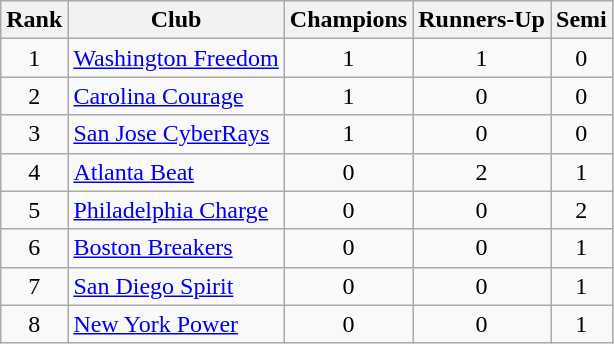<table class="wikitable" style="text-align:center">
<tr>
<th>Rank</th>
<th>Club</th>
<th>Champions</th>
<th>Runners-Up</th>
<th>Semi</th>
</tr>
<tr>
<td>1</td>
<td align=left><a href='#'>Washington Freedom</a></td>
<td>1</td>
<td>1</td>
<td>0</td>
</tr>
<tr>
<td>2</td>
<td align=left><a href='#'>Carolina Courage</a></td>
<td>1</td>
<td>0</td>
<td>0</td>
</tr>
<tr>
<td>3</td>
<td align=left><a href='#'>San Jose CyberRays</a></td>
<td>1</td>
<td>0</td>
<td>0</td>
</tr>
<tr>
<td>4</td>
<td align=left><a href='#'>Atlanta Beat</a></td>
<td>0</td>
<td>2</td>
<td>1</td>
</tr>
<tr>
<td>5</td>
<td align=left><a href='#'>Philadelphia Charge</a></td>
<td>0</td>
<td>0</td>
<td>2</td>
</tr>
<tr>
<td>6</td>
<td align=left><a href='#'>Boston Breakers</a></td>
<td>0</td>
<td>0</td>
<td>1</td>
</tr>
<tr>
<td>7</td>
<td align=left><a href='#'>San Diego Spirit</a></td>
<td>0</td>
<td>0</td>
<td>1</td>
</tr>
<tr>
<td>8</td>
<td align=left><a href='#'>New York Power</a></td>
<td>0</td>
<td>0</td>
<td>1</td>
</tr>
</table>
